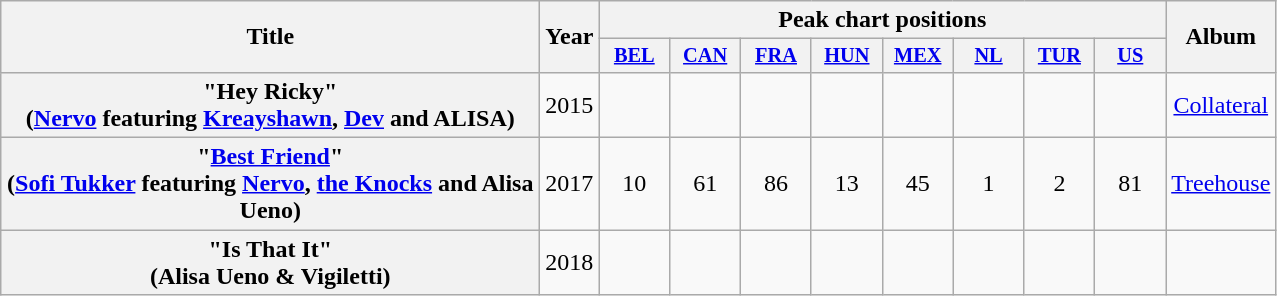<table class="wikitable plainrowheaders" style="text-align:center;">
<tr>
<th scope="col" rowspan="2" style="width:22em;">Title</th>
<th scope="col" rowspan="2" style="width:1em;">Year</th>
<th scope="col" colspan="8">Peak chart positions</th>
<th scope="col" rowspan="2">Album</th>
</tr>
<tr>
<th scope="col" style="width:3em;font-size:85%;"><a href='#'>BEL</a><br></th>
<th scope="col" style="width:3em;font-size:85%;"><a href='#'>CAN</a><br></th>
<th scope="col" style="width:3em;font-size:85%;"><a href='#'>FRA</a><br></th>
<th scope="col" style="width:3em;font-size:85%;"><a href='#'>HUN</a><br></th>
<th scope="col" style="width:3em;font-size:85%;"><a href='#'>MEX</a><br></th>
<th scope="col" style="width:3em;font-size:85%;"><a href='#'>NL</a><br></th>
<th scope="col" style="width:3em;font-size:85%;"><a href='#'>TUR</a><br></th>
<th scope="col" style="width:3em;font-size:85%;"><a href='#'>US</a><br></th>
</tr>
<tr>
<th scope="row">"Hey Ricky"<br><span>(<a href='#'>Nervo</a> featuring <a href='#'>Kreayshawn</a>, <a href='#'>Dev</a> and ALISA)</span></th>
<td>2015</td>
<td></td>
<td></td>
<td></td>
<td></td>
<td></td>
<td></td>
<td></td>
<td></td>
<td><a href='#'>Collateral</a></td>
</tr>
<tr>
<th scope="row">"<a href='#'>Best Friend</a>"<br><span>(<a href='#'>Sofi Tukker</a> featuring <a href='#'>Nervo</a>, <a href='#'>the Knocks</a> and Alisa Ueno)</span></th>
<td>2017</td>
<td>10</td>
<td>61</td>
<td>86</td>
<td>13</td>
<td>45</td>
<td>1</td>
<td>2</td>
<td>81</td>
<td><a href='#'>Treehouse</a></td>
</tr>
<tr>
<th scope="row">"Is That It"<br><span>(Alisa Ueno & Vigiletti)</span></th>
<td>2018</td>
<td></td>
<td></td>
<td></td>
<td></td>
<td></td>
<td></td>
<td></td>
<td></td>
<td></td>
</tr>
</table>
